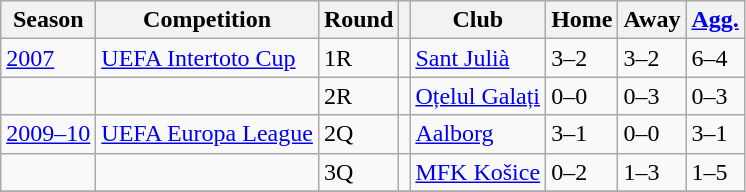<table class="wikitable">
<tr>
<th>Season</th>
<th>Competition</th>
<th>Round</th>
<th></th>
<th>Club</th>
<th>Home</th>
<th>Away</th>
<th><a href='#'>Agg.</a></th>
</tr>
<tr>
<td><a href='#'>2007</a></td>
<td><a href='#'>UEFA Intertoto Cup</a></td>
<td>1R</td>
<td></td>
<td><a href='#'>Sant Julià</a></td>
<td>3–2</td>
<td>3–2</td>
<td>6–4</td>
</tr>
<tr>
<td></td>
<td></td>
<td>2R</td>
<td></td>
<td><a href='#'>Oțelul Galați</a></td>
<td>0–0</td>
<td>0–3</td>
<td>0–3</td>
</tr>
<tr>
<td><a href='#'>2009–10</a></td>
<td><a href='#'>UEFA Europa League</a></td>
<td>2Q</td>
<td></td>
<td><a href='#'>Aalborg</a></td>
<td>3–1</td>
<td>0–0</td>
<td>3–1</td>
</tr>
<tr>
<td></td>
<td></td>
<td>3Q</td>
<td></td>
<td><a href='#'>MFK Košice</a></td>
<td>0–2</td>
<td>1–3</td>
<td>1–5</td>
</tr>
<tr>
</tr>
</table>
